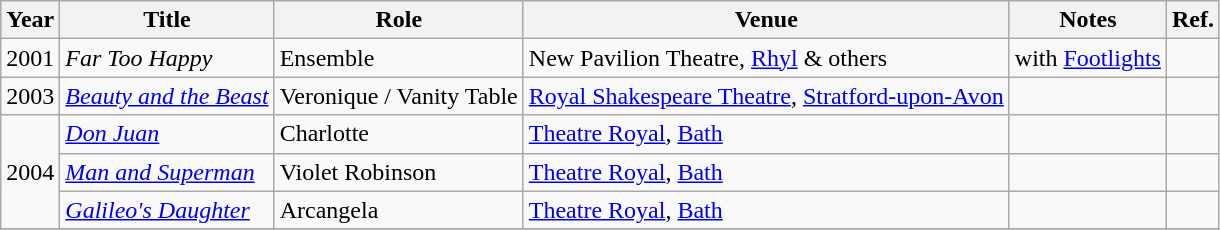<table class="wikitable">
<tr>
<th>Year</th>
<th>Title</th>
<th>Role</th>
<th>Venue</th>
<th>Notes</th>
<th>Ref.</th>
</tr>
<tr>
<td>2001</td>
<td><em>Far Too Happy</em></td>
<td>Ensemble</td>
<td>New Pavilion Theatre, <a href='#'>Rhyl</a> & others</td>
<td>with <a href='#'>Footlights</a></td>
<td></td>
</tr>
<tr>
<td>2003</td>
<td><em><a href='#'>Beauty and the Beast</a></em></td>
<td>Veronique / Vanity Table</td>
<td><a href='#'>Royal Shakespeare Theatre</a>, <a href='#'>Stratford-upon-Avon</a></td>
<td></td>
<td></td>
</tr>
<tr>
<td rowspan="3">2004</td>
<td><em><a href='#'>Don Juan</a></em></td>
<td>Charlotte</td>
<td><a href='#'>Theatre Royal</a>, <a href='#'>Bath</a></td>
<td></td>
<td></td>
</tr>
<tr>
<td><em><a href='#'>Man and Superman</a></em></td>
<td>Violet Robinson</td>
<td><a href='#'>Theatre Royal</a>, <a href='#'>Bath</a></td>
<td></td>
<td></td>
</tr>
<tr>
<td><em><a href='#'>Galileo's Daughter</a></em></td>
<td>Arcangela</td>
<td><a href='#'>Theatre Royal</a>, <a href='#'>Bath</a></td>
<td></td>
<td></td>
</tr>
<tr>
</tr>
</table>
